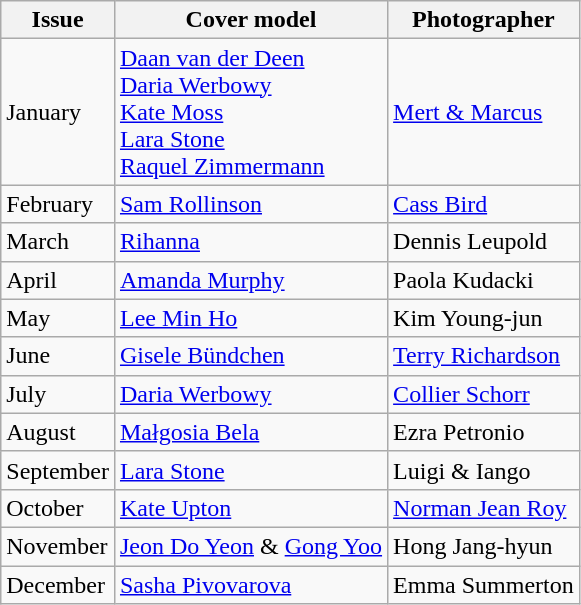<table class="sortable wikitable">
<tr>
<th>Issue</th>
<th>Cover model</th>
<th>Photographer</th>
</tr>
<tr>
<td>January</td>
<td><a href='#'>Daan van der Deen</a><br><a href='#'>Daria Werbowy</a><br><a href='#'>Kate Moss</a><br><a href='#'>Lara Stone</a><br><a href='#'>Raquel Zimmermann</a></td>
<td><a href='#'>Mert & Marcus</a></td>
</tr>
<tr>
<td>February</td>
<td><a href='#'>Sam Rollinson</a></td>
<td><a href='#'>Cass Bird</a></td>
</tr>
<tr>
<td>March</td>
<td><a href='#'>Rihanna</a></td>
<td>Dennis Leupold</td>
</tr>
<tr>
<td>April</td>
<td><a href='#'>Amanda Murphy</a></td>
<td>Paola Kudacki</td>
</tr>
<tr>
<td>May</td>
<td><a href='#'>Lee Min Ho</a></td>
<td>Kim Young-jun</td>
</tr>
<tr>
<td>June</td>
<td><a href='#'>Gisele Bündchen</a></td>
<td><a href='#'>Terry Richardson</a></td>
</tr>
<tr>
<td>July</td>
<td><a href='#'>Daria Werbowy</a></td>
<td><a href='#'>Collier Schorr</a></td>
</tr>
<tr>
<td>August</td>
<td><a href='#'>Małgosia Bela</a></td>
<td>Ezra Petronio</td>
</tr>
<tr>
<td>September</td>
<td><a href='#'>Lara Stone</a></td>
<td>Luigi & Iango</td>
</tr>
<tr>
<td>October</td>
<td><a href='#'>Kate Upton</a></td>
<td><a href='#'>Norman Jean Roy</a></td>
</tr>
<tr>
<td>November</td>
<td><a href='#'>Jeon Do Yeon</a> & <a href='#'>Gong Yoo</a></td>
<td>Hong Jang-hyun</td>
</tr>
<tr>
<td>December</td>
<td><a href='#'>Sasha Pivovarova</a></td>
<td>Emma Summerton</td>
</tr>
</table>
